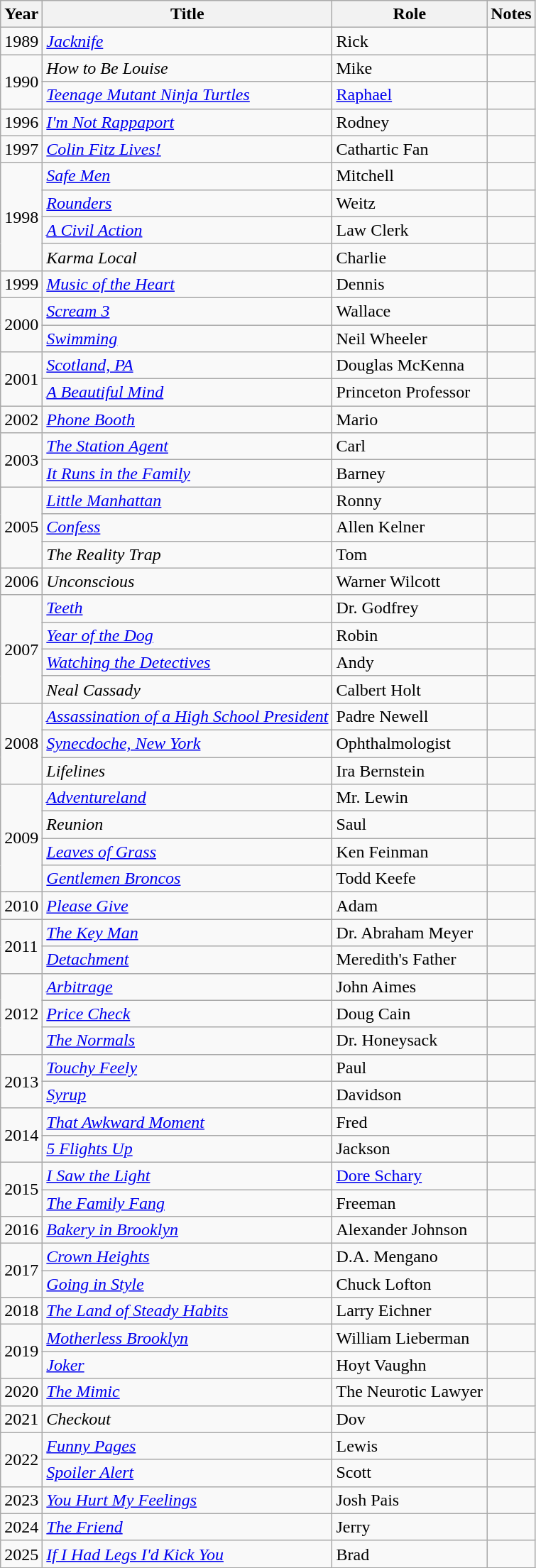<table class="wikitable sortable">
<tr>
<th>Year</th>
<th>Title</th>
<th>Role</th>
<th>Notes</th>
</tr>
<tr>
<td>1989</td>
<td><em><a href='#'>Jacknife</a></em></td>
<td>Rick</td>
<td></td>
</tr>
<tr>
<td rowspan="2">1990</td>
<td><em>How to Be Louise</em></td>
<td>Mike</td>
<td></td>
</tr>
<tr>
<td><a href='#'><em>Teenage Mutant Ninja Turtles</em></a></td>
<td><a href='#'>Raphael</a></td>
<td></td>
</tr>
<tr>
<td>1996</td>
<td><a href='#'><em>I'm Not Rappaport</em></a></td>
<td>Rodney</td>
<td></td>
</tr>
<tr>
<td>1997</td>
<td><em><a href='#'>Colin Fitz Lives!</a></em></td>
<td>Cathartic Fan</td>
<td></td>
</tr>
<tr>
<td rowspan="4">1998</td>
<td><em><a href='#'>Safe Men</a></em></td>
<td>Mitchell</td>
<td></td>
</tr>
<tr>
<td><a href='#'><em>Rounders</em></a></td>
<td>Weitz</td>
<td></td>
</tr>
<tr>
<td><a href='#'><em>A Civil Action</em></a></td>
<td>Law Clerk</td>
<td></td>
</tr>
<tr>
<td><em>Karma Local</em></td>
<td>Charlie</td>
<td></td>
</tr>
<tr>
<td>1999</td>
<td><em><a href='#'>Music of the Heart</a></em></td>
<td>Dennis</td>
<td></td>
</tr>
<tr>
<td rowspan="2">2000</td>
<td><em><a href='#'>Scream 3</a></em></td>
<td>Wallace</td>
<td></td>
</tr>
<tr>
<td><a href='#'><em>Swimming</em></a></td>
<td>Neil Wheeler</td>
<td></td>
</tr>
<tr>
<td rowspan="2">2001</td>
<td><em><a href='#'>Scotland, PA</a></em></td>
<td>Douglas McKenna</td>
<td></td>
</tr>
<tr>
<td><a href='#'><em>A Beautiful Mind</em></a></td>
<td>Princeton Professor</td>
<td></td>
</tr>
<tr>
<td>2002</td>
<td><a href='#'><em>Phone Booth</em></a></td>
<td>Mario</td>
<td></td>
</tr>
<tr>
<td rowspan="2">2003</td>
<td><em><a href='#'>The Station Agent</a></em></td>
<td>Carl</td>
<td></td>
</tr>
<tr>
<td><a href='#'><em>It Runs in the Family</em></a></td>
<td>Barney</td>
<td></td>
</tr>
<tr>
<td rowspan="3">2005</td>
<td><em><a href='#'>Little Manhattan</a></em></td>
<td>Ronny</td>
<td></td>
</tr>
<tr>
<td><a href='#'><em>Confess</em></a></td>
<td>Allen Kelner</td>
<td></td>
</tr>
<tr>
<td><em>The Reality Trap</em></td>
<td>Tom</td>
<td></td>
</tr>
<tr>
<td>2006</td>
<td><em>Unconscious</em></td>
<td>Warner Wilcott</td>
<td></td>
</tr>
<tr>
<td rowspan="4">2007</td>
<td><a href='#'><em>Teeth</em></a></td>
<td>Dr. Godfrey</td>
<td></td>
</tr>
<tr>
<td><a href='#'><em>Year of the Dog</em></a></td>
<td>Robin</td>
<td></td>
</tr>
<tr>
<td><a href='#'><em>Watching the Detectives</em></a></td>
<td>Andy</td>
<td></td>
</tr>
<tr>
<td><em>Neal Cassady</em></td>
<td>Calbert Holt</td>
<td></td>
</tr>
<tr>
<td rowspan="3">2008</td>
<td><em><a href='#'>Assassination of a High School President</a></em></td>
<td>Padre Newell</td>
<td></td>
</tr>
<tr>
<td><em><a href='#'>Synecdoche, New York</a></em></td>
<td>Ophthalmologist</td>
<td></td>
</tr>
<tr>
<td><em>Lifelines</em></td>
<td>Ira Bernstein</td>
<td></td>
</tr>
<tr>
<td rowspan="4">2009</td>
<td><a href='#'><em>Adventureland</em></a></td>
<td>Mr. Lewin</td>
<td></td>
</tr>
<tr>
<td><em>Reunion</em></td>
<td>Saul</td>
<td></td>
</tr>
<tr>
<td><a href='#'><em>Leaves of Grass</em></a></td>
<td>Ken Feinman</td>
<td></td>
</tr>
<tr>
<td><em><a href='#'>Gentlemen Broncos</a></em></td>
<td>Todd Keefe</td>
<td></td>
</tr>
<tr>
<td>2010</td>
<td><em><a href='#'>Please Give</a></em></td>
<td>Adam</td>
<td></td>
</tr>
<tr>
<td rowspan="2">2011</td>
<td><a href='#'><em>The Key Man</em></a></td>
<td>Dr. Abraham Meyer</td>
<td></td>
</tr>
<tr>
<td><a href='#'><em>Detachment</em></a></td>
<td>Meredith's Father</td>
<td></td>
</tr>
<tr>
<td rowspan="3">2012</td>
<td><a href='#'><em>Arbitrage</em></a></td>
<td>John Aimes</td>
<td></td>
</tr>
<tr>
<td><em><a href='#'>Price Check</a></em></td>
<td>Doug Cain</td>
<td></td>
</tr>
<tr>
<td><a href='#'><em>The Normals</em></a></td>
<td>Dr. Honeysack</td>
<td></td>
</tr>
<tr>
<td rowspan="2">2013</td>
<td><em><a href='#'>Touchy Feely</a></em></td>
<td>Paul</td>
<td></td>
</tr>
<tr>
<td><a href='#'><em>Syrup</em></a></td>
<td>Davidson</td>
<td></td>
</tr>
<tr>
<td rowspan="2">2014</td>
<td><em><a href='#'>That Awkward Moment</a></em></td>
<td>Fred</td>
<td></td>
</tr>
<tr>
<td><em><a href='#'>5 Flights Up</a></em></td>
<td>Jackson</td>
<td></td>
</tr>
<tr>
<td rowspan="2">2015</td>
<td><a href='#'><em>I Saw the Light</em></a></td>
<td><a href='#'>Dore Schary</a></td>
<td></td>
</tr>
<tr>
<td><a href='#'><em>The Family Fang</em></a></td>
<td>Freeman</td>
<td></td>
</tr>
<tr>
<td>2016</td>
<td><em><a href='#'>Bakery in Brooklyn</a></em></td>
<td>Alexander Johnson</td>
<td></td>
</tr>
<tr>
<td rowspan="2">2017</td>
<td><a href='#'><em>Crown Heights</em></a></td>
<td>D.A. Mengano</td>
<td></td>
</tr>
<tr>
<td><a href='#'><em>Going in Style</em></a></td>
<td>Chuck Lofton</td>
<td></td>
</tr>
<tr>
<td>2018</td>
<td><em><a href='#'>The Land of Steady Habits</a></em></td>
<td>Larry Eichner</td>
<td></td>
</tr>
<tr>
<td rowspan="2">2019</td>
<td><a href='#'><em>Motherless Brooklyn</em></a></td>
<td>William Lieberman</td>
<td></td>
</tr>
<tr>
<td><a href='#'><em>Joker</em></a></td>
<td>Hoyt Vaughn</td>
<td></td>
</tr>
<tr>
<td>2020</td>
<td><a href='#'><em>The Mimic</em></a></td>
<td>The Neurotic Lawyer</td>
<td></td>
</tr>
<tr>
<td>2021</td>
<td><em>Checkout</em></td>
<td>Dov</td>
<td></td>
</tr>
<tr>
<td rowspan="2">2022</td>
<td><em><a href='#'>Funny Pages</a></em></td>
<td>Lewis</td>
<td></td>
</tr>
<tr>
<td><a href='#'><em>Spoiler Alert</em></a></td>
<td>Scott</td>
<td></td>
</tr>
<tr>
<td>2023</td>
<td><em><a href='#'>You Hurt My Feelings</a></em></td>
<td>Josh Pais</td>
<td></td>
</tr>
<tr>
<td>2024</td>
<td><em><a href='#'>The Friend</a></em></td>
<td>Jerry</td>
<td></td>
</tr>
<tr>
<td>2025</td>
<td><em><a href='#'>If I Had Legs I'd Kick You</a></em></td>
<td>Brad</td>
<td></td>
</tr>
</table>
